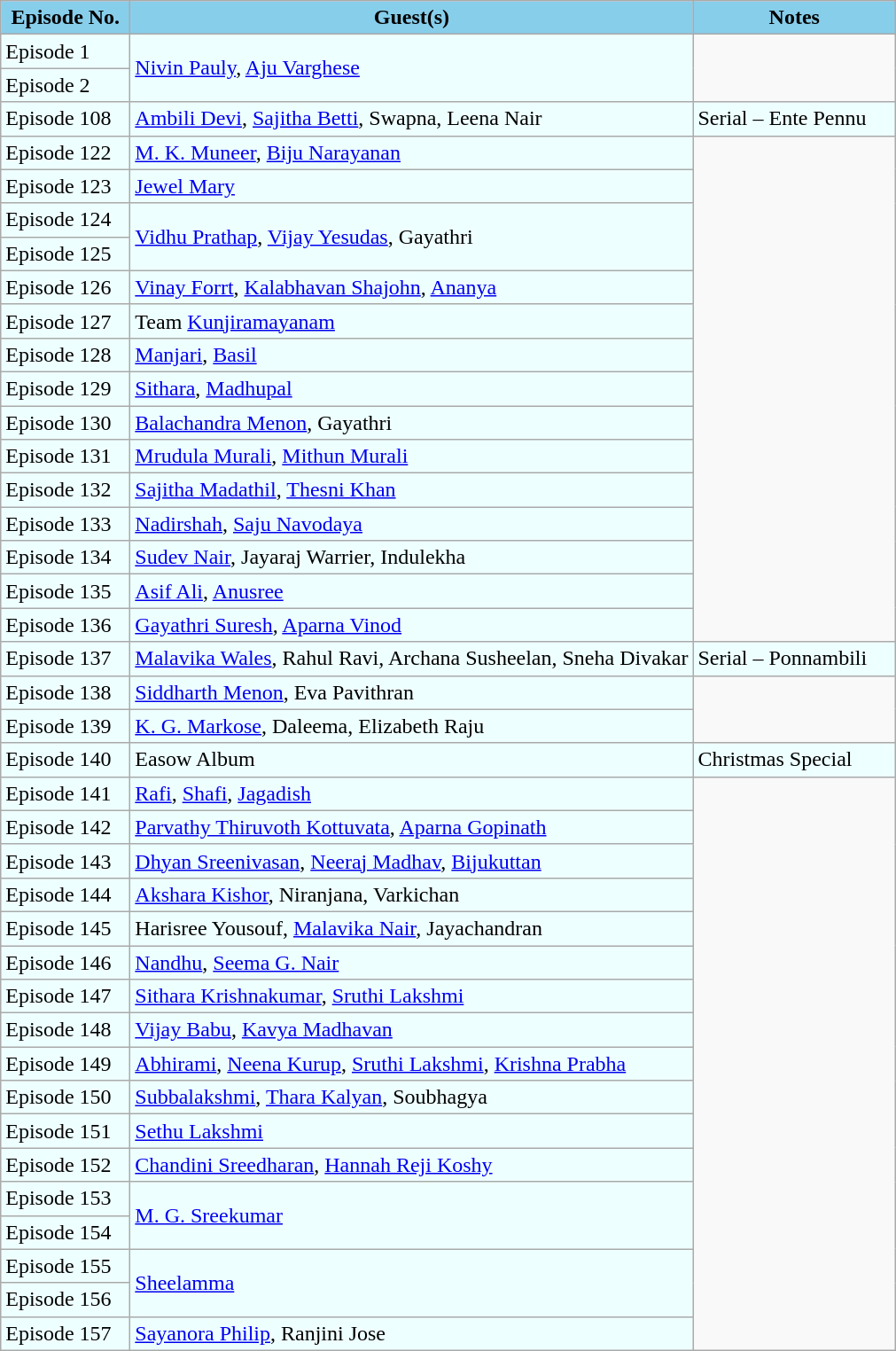<table class="wikitable">
<tr>
<th style="background:skyBlue" width="90">Episode No.</th>
<th style="background:skyBlue">Guest(s)</th>
<th style="background:skyBlue" width="145">Notes</th>
</tr>
<tr style="background:#eff;">
<td>Episode 1</td>
<td rowspan=2><a href='#'>Nivin Pauly</a>, <a href='#'>Aju Varghese</a></td>
</tr>
<tr style="background:#eff;">
<td>Episode 2</td>
</tr>
<tr style="background:#eff;">
<td>Episode 108</td>
<td><a href='#'>Ambili Devi</a>, <a href='#'>Sajitha Betti</a>, Swapna, Leena Nair</td>
<td>Serial – Ente Pennu</td>
</tr>
<tr style="background:#eff;">
<td>Episode 122</td>
<td><a href='#'>M. K. Muneer</a>, <a href='#'>Biju Narayanan</a></td>
</tr>
<tr style="background:#eff;">
<td>Episode 123</td>
<td><a href='#'>Jewel Mary</a></td>
</tr>
<tr style="background:#eff;">
<td>Episode 124</td>
<td rowspan=2><a href='#'>Vidhu Prathap</a>, <a href='#'>Vijay Yesudas</a>, Gayathri</td>
</tr>
<tr style="background:#eff;">
<td>Episode 125</td>
</tr>
<tr style="background:#eff;">
<td>Episode 126</td>
<td><a href='#'>Vinay Forrt</a>, <a href='#'>Kalabhavan Shajohn</a>, <a href='#'>Ananya</a></td>
</tr>
<tr style="background:#eff;">
<td>Episode 127</td>
<td>Team <a href='#'>Kunjiramayanam</a></td>
</tr>
<tr style="background:#eff;">
<td>Episode 128</td>
<td><a href='#'>Manjari</a>, <a href='#'>Basil</a></td>
</tr>
<tr style="background:#eff;">
<td>Episode 129</td>
<td><a href='#'>Sithara</a>, <a href='#'>Madhupal</a></td>
</tr>
<tr style="background:#eff;">
<td>Episode 130</td>
<td><a href='#'>Balachandra Menon</a>, Gayathri</td>
</tr>
<tr style="background:#eff;">
<td>Episode 131</td>
<td><a href='#'>Mrudula Murali</a>, <a href='#'>Mithun Murali</a></td>
</tr>
<tr style="background:#eff;">
<td>Episode 132</td>
<td><a href='#'>Sajitha Madathil</a>, <a href='#'>Thesni Khan</a></td>
</tr>
<tr style="background:#eff;">
<td>Episode 133</td>
<td><a href='#'>Nadirshah</a>, <a href='#'>Saju Navodaya</a></td>
</tr>
<tr style="background:#eff;">
<td>Episode 134</td>
<td><a href='#'>Sudev Nair</a>, Jayaraj Warrier, Indulekha</td>
</tr>
<tr style="background:#eff;">
<td>Episode 135</td>
<td><a href='#'>Asif Ali</a>, <a href='#'>Anusree</a></td>
</tr>
<tr style="background:#eff;">
<td>Episode 136</td>
<td><a href='#'>Gayathri Suresh</a>, <a href='#'>Aparna Vinod</a></td>
</tr>
<tr style="background:#eff;">
<td>Episode 137</td>
<td><a href='#'>Malavika Wales</a>, Rahul Ravi, Archana Susheelan, Sneha Divakar</td>
<td>Serial – Ponnambili</td>
</tr>
<tr style="background:#eff;">
<td>Episode 138</td>
<td><a href='#'>Siddharth Menon</a>, Eva Pavithran</td>
</tr>
<tr style="background:#eff;">
<td>Episode 139</td>
<td><a href='#'>K. G. Markose</a>, Daleema, Elizabeth Raju</td>
</tr>
<tr style="background:#eff;">
<td>Episode 140</td>
<td>Easow Album</td>
<td>Christmas Special</td>
</tr>
<tr style="background:#eff;">
<td>Episode 141</td>
<td><a href='#'>Rafi</a>, <a href='#'>Shafi</a>, <a href='#'>Jagadish</a></td>
</tr>
<tr style="background:#eff;">
<td>Episode 142</td>
<td><a href='#'>Parvathy Thiruvoth Kottuvata</a>, <a href='#'>Aparna Gopinath</a></td>
</tr>
<tr style="background:#eff;">
<td>Episode 143</td>
<td><a href='#'>Dhyan Sreenivasan</a>, <a href='#'>Neeraj Madhav</a>, <a href='#'>Bijukuttan</a></td>
</tr>
<tr style="background:#eff;">
<td>Episode 144</td>
<td><a href='#'>Akshara Kishor</a>, Niranjana, Varkichan</td>
</tr>
<tr style="background:#eff;">
<td>Episode 145</td>
<td>Harisree Yousouf, <a href='#'>Malavika Nair</a>, Jayachandran</td>
</tr>
<tr style="background:#eff;">
<td>Episode 146</td>
<td><a href='#'>Nandhu</a>, <a href='#'>Seema G. Nair</a></td>
</tr>
<tr style="background:#eff;">
<td>Episode 147</td>
<td><a href='#'>Sithara Krishnakumar</a>, <a href='#'>Sruthi Lakshmi</a></td>
</tr>
<tr style="background:#eff;">
<td>Episode 148</td>
<td><a href='#'>Vijay Babu</a>, <a href='#'>Kavya Madhavan</a></td>
</tr>
<tr style="background:#eff;">
<td>Episode 149</td>
<td><a href='#'>Abhirami</a>, <a href='#'>Neena Kurup</a>, <a href='#'>Sruthi Lakshmi</a>, <a href='#'>Krishna Prabha</a></td>
</tr>
<tr style="background:#eff;">
<td>Episode 150</td>
<td><a href='#'>Subbalakshmi</a>, <a href='#'>Thara Kalyan</a>, Soubhagya</td>
</tr>
<tr style="background:#eff;">
<td>Episode 151</td>
<td><a href='#'>Sethu Lakshmi</a></td>
</tr>
<tr style="background:#eff;">
<td>Episode 152</td>
<td><a href='#'>Chandini Sreedharan</a>, <a href='#'>Hannah Reji Koshy</a></td>
</tr>
<tr style="background:#eff;">
<td>Episode 153</td>
<td rowspan=2><a href='#'>M. G. Sreekumar</a></td>
</tr>
<tr style="background:#eff;">
<td>Episode 154</td>
</tr>
<tr style="background:#eff;">
<td>Episode 155</td>
<td rowspan=2><a href='#'>Sheelamma</a></td>
</tr>
<tr style="background:#eff;">
<td>Episode 156</td>
</tr>
<tr style="background:#eff;">
<td>Episode 157</td>
<td><a href='#'>Sayanora Philip</a>, Ranjini Jose</td>
</tr>
</table>
